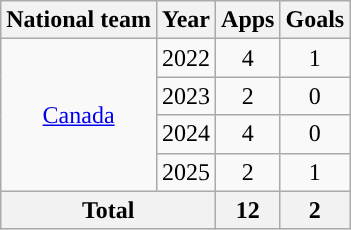<table class="wikitable" style="text-align:center">
<tr>
<th>National team</th>
<th>Year</th>
<th>Apps</th>
<th>Goals</th>
</tr>
<tr>
<td rowspan="4"><a href='#'>Canada</a></td>
<td>2022</td>
<td>4</td>
<td>1</td>
</tr>
<tr>
<td>2023</td>
<td>2</td>
<td>0</td>
</tr>
<tr>
<td>2024</td>
<td>4</td>
<td>0</td>
</tr>
<tr>
<td>2025</td>
<td>2</td>
<td>1</td>
</tr>
<tr>
<th colspan="2">Total</th>
<th>12</th>
<th>2</th>
</tr>
</table>
